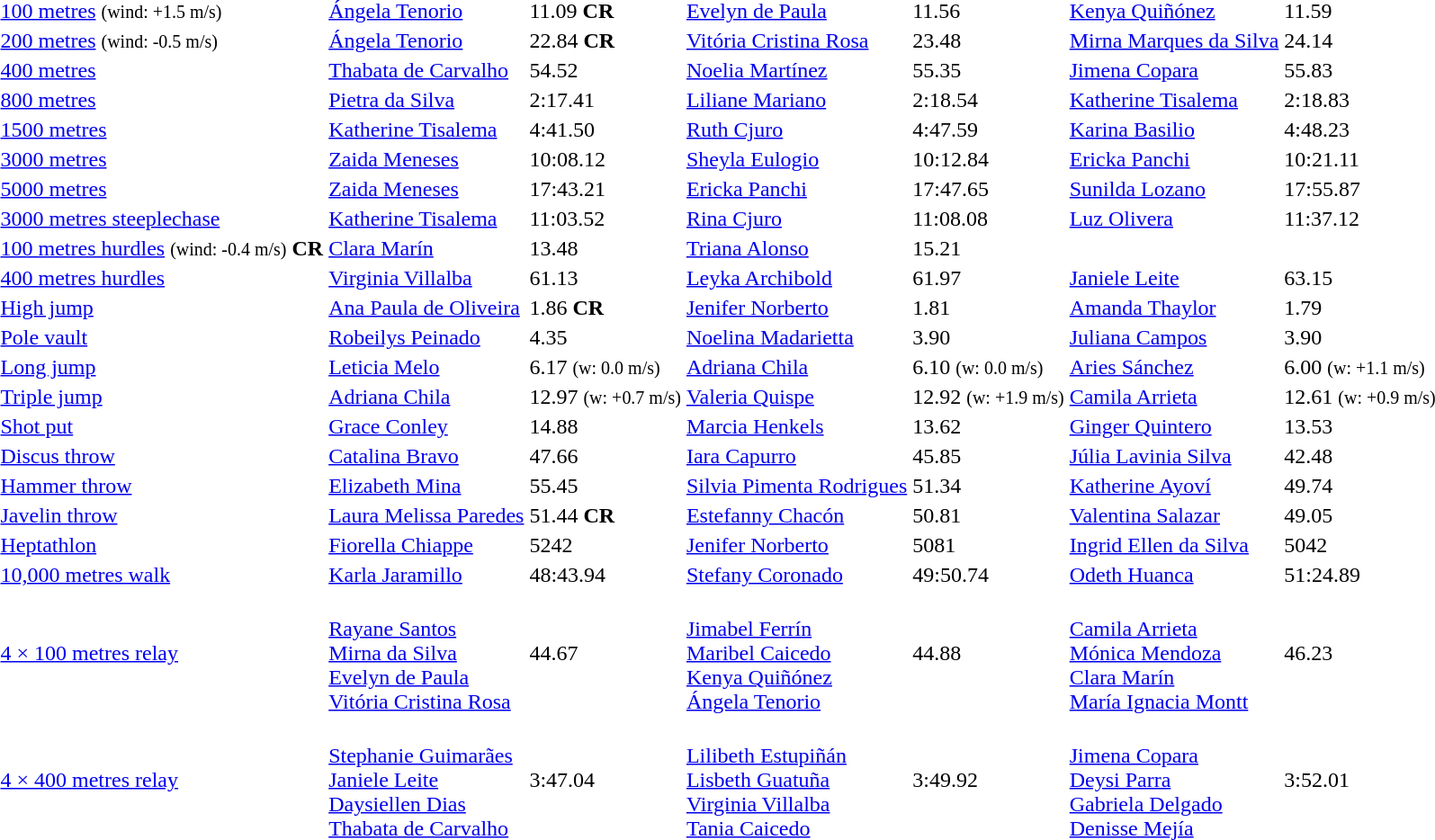<table>
<tr>
<td><a href='#'>100 metres</a> <small>(wind: +1.5 m/s)</small></td>
<td align=left><a href='#'>Ángela Tenorio</a><br> </td>
<td>11.09 <strong>CR</strong></td>
<td align=left><a href='#'>Evelyn de Paula</a><br> </td>
<td>11.56</td>
<td align=left><a href='#'>Kenya Quiñónez</a><br> </td>
<td>11.59</td>
</tr>
<tr>
<td><a href='#'>200 metres</a> <small>(wind: -0.5 m/s)</small></td>
<td align=left><a href='#'>Ángela Tenorio</a><br> </td>
<td>22.84 <strong>CR</strong></td>
<td align=left><a href='#'>Vitória Cristina Rosa</a><br> </td>
<td>23.48</td>
<td align=left><a href='#'>Mirna Marques da Silva</a><br> </td>
<td>24.14</td>
</tr>
<tr>
<td><a href='#'>400 metres</a></td>
<td align=left><a href='#'>Thabata de Carvalho</a><br> </td>
<td>54.52</td>
<td align=left><a href='#'>Noelia Martínez</a><br> </td>
<td>55.35</td>
<td align=left><a href='#'>Jimena Copara</a><br> </td>
<td>55.83</td>
</tr>
<tr>
<td><a href='#'>800 metres</a></td>
<td align=left><a href='#'>Pietra da Silva</a><br> </td>
<td>2:17.41</td>
<td align=left><a href='#'>Liliane Mariano</a><br> </td>
<td>2:18.54</td>
<td align=left><a href='#'>Katherine Tisalema</a><br> </td>
<td>2:18.83</td>
</tr>
<tr>
<td><a href='#'>1500 metres</a></td>
<td align=left><a href='#'>Katherine Tisalema</a><br> </td>
<td>4:41.50</td>
<td align=left><a href='#'>Ruth Cjuro</a><br> </td>
<td>4:47.59</td>
<td align=left><a href='#'>Karina Basilio</a><br> </td>
<td>4:48.23</td>
</tr>
<tr>
<td><a href='#'>3000 metres</a></td>
<td align=left><a href='#'>Zaida Meneses</a><br> </td>
<td>10:08.12</td>
<td align=left><a href='#'>Sheyla Eulogio</a><br> </td>
<td>10:12.84</td>
<td align=left><a href='#'>Ericka Panchi</a><br> </td>
<td>10:21.11</td>
</tr>
<tr>
<td><a href='#'>5000 metres</a></td>
<td align=left><a href='#'>Zaida Meneses</a><br> </td>
<td>17:43.21</td>
<td align=left><a href='#'>Ericka Panchi</a><br> </td>
<td>17:47.65</td>
<td align=left><a href='#'>Sunilda Lozano</a><br> </td>
<td>17:55.87</td>
</tr>
<tr>
<td><a href='#'>3000 metres steeplechase</a></td>
<td align=left><a href='#'>Katherine Tisalema</a><br> </td>
<td>11:03.52</td>
<td align=left><a href='#'>Rina Cjuro</a><br> </td>
<td>11:08.08</td>
<td align=left><a href='#'>Luz Olivera</a><br> </td>
<td>11:37.12</td>
</tr>
<tr>
<td><a href='#'>100 metres hurdles</a> <small>(wind: -0.4 m/s)</small> <strong>CR</strong></td>
<td align=left><a href='#'>Clara Marín</a><br> </td>
<td>13.48</td>
<td align=left><a href='#'>Triana Alonso</a><br> </td>
<td>15.21</td>
<td></td>
<td></td>
</tr>
<tr>
<td><a href='#'>400 metres hurdles</a></td>
<td align=left><a href='#'>Virginia Villalba</a><br> </td>
<td>61.13</td>
<td align=left><a href='#'>Leyka Archibold</a><br> </td>
<td>61.97</td>
<td align=left><a href='#'>Janiele Leite</a><br> </td>
<td>63.15</td>
</tr>
<tr>
<td><a href='#'>High jump</a></td>
<td align=left><a href='#'>Ana Paula de Oliveira</a><br> </td>
<td>1.86 <strong>CR</strong></td>
<td align=left><a href='#'>Jenifer Norberto</a><br> </td>
<td>1.81</td>
<td align=left><a href='#'>Amanda Thaylor</a><br> </td>
<td>1.79</td>
</tr>
<tr>
<td><a href='#'>Pole vault</a></td>
<td align=left><a href='#'>Robeilys Peinado</a><br> </td>
<td>4.35</td>
<td align=left><a href='#'>Noelina Madarietta</a><br> </td>
<td>3.90</td>
<td align=left><a href='#'>Juliana Campos</a><br> </td>
<td>3.90</td>
</tr>
<tr>
<td><a href='#'>Long jump</a></td>
<td align=left><a href='#'>Leticia Melo</a><br> </td>
<td>6.17 <small>(w: 0.0 m/s)</small></td>
<td align=left><a href='#'>Adriana Chila</a><br> </td>
<td>6.10 <small>(w: 0.0 m/s)</small></td>
<td align=left><a href='#'>Aries Sánchez</a><br> </td>
<td>6.00 <small>(w: +1.1 m/s)</small></td>
</tr>
<tr>
<td><a href='#'>Triple jump</a></td>
<td align=left><a href='#'>Adriana Chila</a><br> </td>
<td>12.97 <small>(w: +0.7 m/s)</small></td>
<td align=left><a href='#'>Valeria Quispe</a><br> </td>
<td>12.92 <small>(w: +1.9 m/s)</small></td>
<td align=left><a href='#'>Camila Arrieta</a><br> </td>
<td>12.61 <small>(w: +0.9 m/s)</small></td>
</tr>
<tr>
<td><a href='#'>Shot put</a></td>
<td align=left><a href='#'>Grace Conley</a><br> </td>
<td>14.88</td>
<td align=left><a href='#'>Marcia Henkels</a><br> </td>
<td>13.62</td>
<td align=left><a href='#'>Ginger Quintero</a><br> </td>
<td>13.53</td>
</tr>
<tr>
<td><a href='#'>Discus throw</a></td>
<td align=left><a href='#'>Catalina Bravo</a><br> </td>
<td>47.66</td>
<td align=left><a href='#'>Iara Capurro</a><br> </td>
<td>45.85</td>
<td align=left><a href='#'>Júlia Lavinia Silva</a><br> </td>
<td>42.48</td>
</tr>
<tr>
<td><a href='#'>Hammer throw</a></td>
<td align=left><a href='#'>Elizabeth Mina</a><br> </td>
<td>55.45</td>
<td align=left><a href='#'>Silvia Pimenta Rodrigues</a><br> </td>
<td>51.34</td>
<td align=left><a href='#'>Katherine Ayoví</a><br> </td>
<td>49.74</td>
</tr>
<tr>
<td><a href='#'>Javelin throw</a></td>
<td align=left><a href='#'>Laura Melissa Paredes</a><br> </td>
<td>51.44 <strong>CR</strong></td>
<td align=left><a href='#'>Estefanny Chacón</a><br> </td>
<td>50.81</td>
<td align=left><a href='#'>Valentina Salazar</a><br> </td>
<td>49.05</td>
</tr>
<tr>
<td><a href='#'>Heptathlon</a></td>
<td align=left><a href='#'>Fiorella Chiappe</a><br> </td>
<td>5242</td>
<td align=left><a href='#'>Jenifer Norberto</a><br> </td>
<td>5081</td>
<td align=left><a href='#'>Ingrid Ellen da Silva</a><br> </td>
<td>5042</td>
</tr>
<tr>
<td><a href='#'>10,000 metres walk</a></td>
<td align=left><a href='#'>Karla Jaramillo</a><br> </td>
<td>48:43.94</td>
<td align=left><a href='#'>Stefany Coronado</a><br> </td>
<td>49:50.74</td>
<td align=left><a href='#'>Odeth Huanca</a><br> </td>
<td>51:24.89</td>
</tr>
<tr>
<td><a href='#'>4 × 100 metres relay</a></td>
<td> <br> <a href='#'>Rayane Santos</a><br><a href='#'>Mirna da Silva</a><br><a href='#'>Evelyn de Paula</a><br><a href='#'>Vitória Cristina Rosa</a></td>
<td>44.67</td>
<td> <br> <a href='#'>Jimabel Ferrín</a><br><a href='#'>Maribel Caicedo</a><br><a href='#'>Kenya Quiñónez</a><br><a href='#'>Ángela Tenorio</a></td>
<td>44.88</td>
<td> <br> <a href='#'>Camila Arrieta</a><br><a href='#'>Mónica Mendoza</a><br><a href='#'>Clara Marín</a><br><a href='#'>María Ignacia Montt</a></td>
<td>46.23</td>
</tr>
<tr>
<td><a href='#'>4 × 400 metres relay</a></td>
<td> <br> <a href='#'>Stephanie Guimarães</a><br><a href='#'>Janiele Leite</a><br><a href='#'>Daysiellen Dias</a><br><a href='#'>Thabata de Carvalho</a></td>
<td>3:47.04</td>
<td> <br> <a href='#'>Lilibeth Estupiñán</a><br><a href='#'>Lisbeth Guatuña</a><br><a href='#'>Virginia Villalba</a><br><a href='#'>Tania Caicedo</a></td>
<td>3:49.92</td>
<td> <br> <a href='#'>Jimena Copara</a><br><a href='#'>Deysi Parra</a><br><a href='#'>Gabriela Delgado</a><br><a href='#'>Denisse Mejía</a></td>
<td>3:52.01</td>
</tr>
</table>
